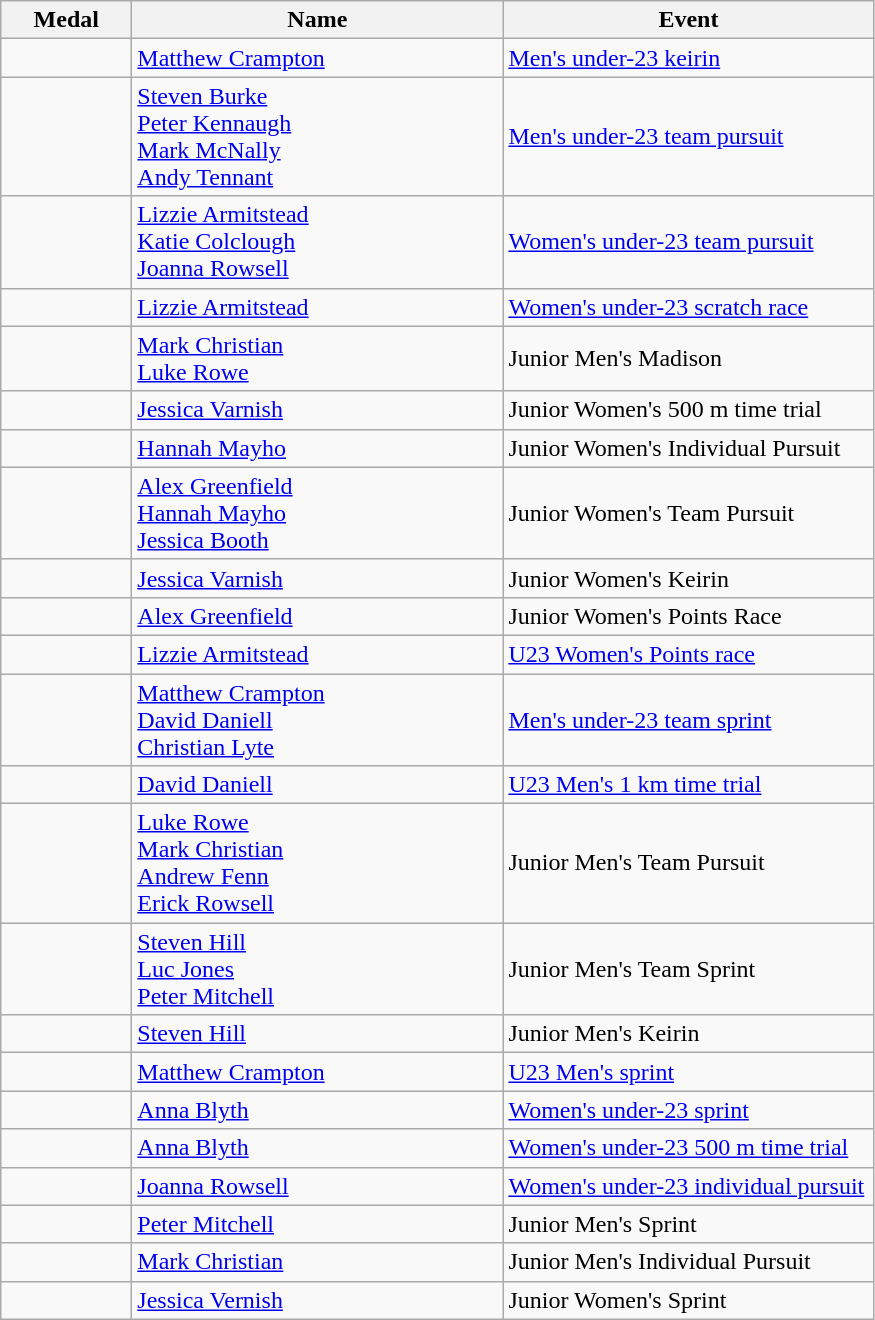<table class="wikitable sortable">
<tr>
<th style="width:5em">Medal</th>
<th style="width:15em">Name</th>
<th style="width:15em">Event</th>
</tr>
<tr>
<td></td>
<td><a href='#'>Matthew Crampton</a></td>
<td><a href='#'>Men's under-23 keirin</a></td>
</tr>
<tr>
<td></td>
<td><a href='#'>Steven Burke</a><br><a href='#'>Peter Kennaugh</a><br><a href='#'>Mark McNally</a><br><a href='#'>Andy Tennant</a></td>
<td><a href='#'>Men's under-23 team pursuit</a></td>
</tr>
<tr>
<td></td>
<td><a href='#'>Lizzie Armitstead</a><br><a href='#'>Katie Colclough</a><br><a href='#'>Joanna Rowsell</a></td>
<td><a href='#'>Women's under-23 team pursuit</a></td>
</tr>
<tr>
<td></td>
<td><a href='#'>Lizzie Armitstead</a></td>
<td><a href='#'>Women's under-23 scratch race</a></td>
</tr>
<tr>
<td></td>
<td><a href='#'>Mark Christian</a><br><a href='#'>Luke Rowe</a></td>
<td>Junior Men's Madison</td>
</tr>
<tr>
<td></td>
<td><a href='#'>Jessica Varnish</a></td>
<td>Junior Women's 500 m time trial</td>
</tr>
<tr>
<td></td>
<td><a href='#'>Hannah Mayho</a></td>
<td>Junior Women's Individual Pursuit</td>
</tr>
<tr>
<td></td>
<td><a href='#'>Alex Greenfield</a><br><a href='#'>Hannah Mayho</a><br><a href='#'>Jessica Booth</a></td>
<td>Junior Women's Team Pursuit</td>
</tr>
<tr>
<td></td>
<td><a href='#'>Jessica Varnish</a></td>
<td>Junior Women's Keirin</td>
</tr>
<tr>
<td></td>
<td><a href='#'>Alex Greenfield</a></td>
<td>Junior Women's Points Race</td>
</tr>
<tr>
<td></td>
<td><a href='#'>Lizzie Armitstead</a></td>
<td><a href='#'>U23 Women's Points race</a></td>
</tr>
<tr>
<td></td>
<td><a href='#'>Matthew Crampton</a><br><a href='#'>David Daniell</a><br><a href='#'>Christian Lyte</a></td>
<td><a href='#'>Men's under-23 team sprint</a></td>
</tr>
<tr>
<td></td>
<td><a href='#'>David Daniell</a></td>
<td><a href='#'>U23 Men's 1 km time trial</a></td>
</tr>
<tr>
<td></td>
<td><a href='#'>Luke Rowe</a><br><a href='#'>Mark Christian</a><br><a href='#'>Andrew Fenn</a><br><a href='#'>Erick Rowsell</a></td>
<td>Junior Men's Team Pursuit</td>
</tr>
<tr>
<td></td>
<td><a href='#'>Steven Hill</a><br><a href='#'>Luc Jones</a><br><a href='#'>Peter Mitchell</a></td>
<td>Junior Men's Team Sprint</td>
</tr>
<tr>
<td></td>
<td><a href='#'>Steven Hill</a></td>
<td>Junior Men's Keirin</td>
</tr>
<tr>
<td></td>
<td><a href='#'>Matthew Crampton</a></td>
<td><a href='#'>U23 Men's sprint</a></td>
</tr>
<tr>
<td></td>
<td><a href='#'>Anna Blyth</a></td>
<td><a href='#'>Women's under-23 sprint</a></td>
</tr>
<tr>
<td></td>
<td><a href='#'>Anna Blyth</a></td>
<td><a href='#'>Women's under-23 500 m time trial</a></td>
</tr>
<tr>
<td></td>
<td><a href='#'>Joanna Rowsell</a></td>
<td><a href='#'>Women's under-23 individual pursuit</a></td>
</tr>
<tr>
<td></td>
<td><a href='#'>Peter Mitchell</a></td>
<td>Junior Men's Sprint</td>
</tr>
<tr>
<td></td>
<td><a href='#'>Mark Christian</a></td>
<td>Junior Men's Individual Pursuit</td>
</tr>
<tr>
<td></td>
<td><a href='#'>Jessica Vernish</a></td>
<td>Junior Women's Sprint</td>
</tr>
</table>
